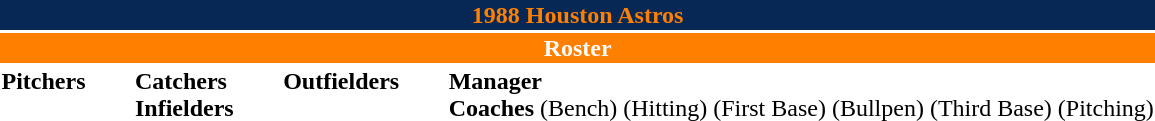<table class="toccolours" style="text-align: left;">
<tr>
<th colspan="10" style="background-color: #072854; color: #FF7F00; text-align: center;">1988 Houston Astros</th>
</tr>
<tr>
<td colspan="10" style="background-color: #FF7F00; color: white; text-align: center;"><strong>Roster</strong></td>
</tr>
<tr>
<td valign="top"><strong>Pitchers</strong><br>













</td>
<td style="width:25px;"></td>
<td valign="top"><strong>Catchers</strong><br>



<strong>Infielders</strong>











</td>
<td style="width:25px;"></td>
<td valign="top"><strong>Outfielders</strong><br>






</td>
<td style="width:25px;"></td>
<td valign="top"><strong>Manager</strong><br>
<strong>Coaches</strong>
 (Bench)
 (Hitting)
 (First Base)
 (Bullpen)
 (Third Base)
 (Pitching)</td>
</tr>
</table>
